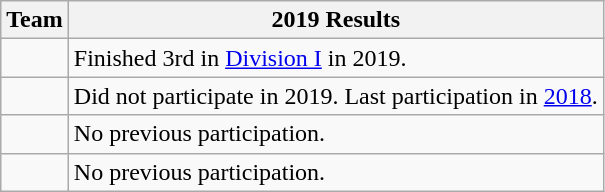<table class="wikitable">
<tr>
<th>Team</th>
<th>2019 Results</th>
</tr>
<tr>
<td></td>
<td>Finished 3rd in <a href='#'>Division I</a> in 2019.</td>
</tr>
<tr>
<td></td>
<td>Did not participate in 2019. Last participation in <a href='#'>2018</a>.</td>
</tr>
<tr>
<td></td>
<td>No previous participation.</td>
</tr>
<tr>
<td></td>
<td>No previous participation.</td>
</tr>
</table>
